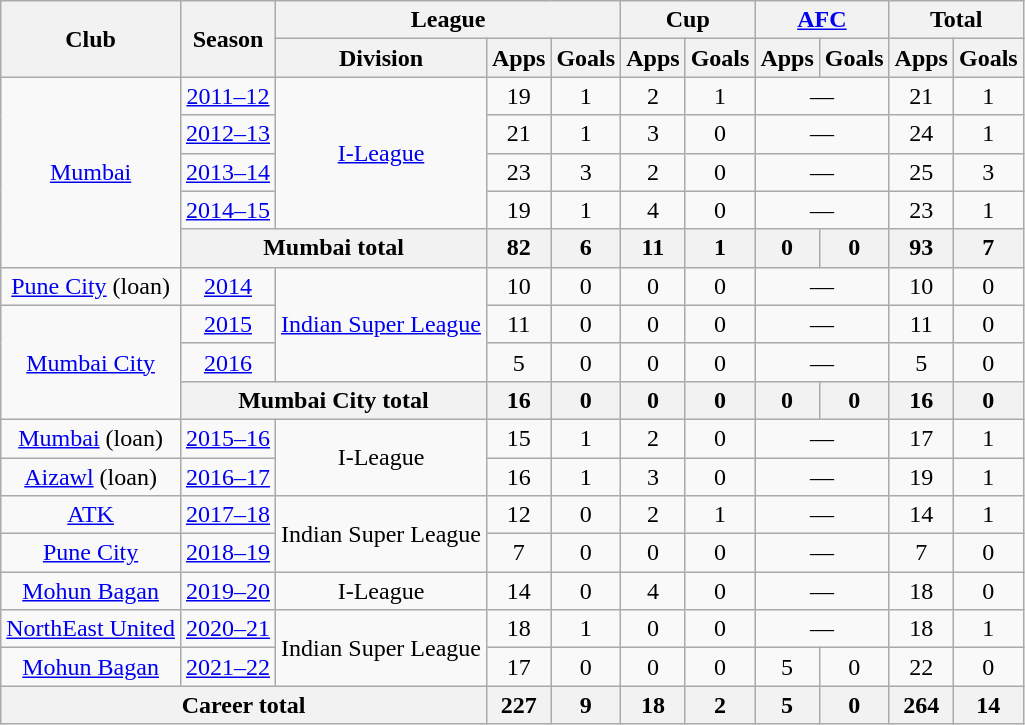<table class="wikitable" style="font-size; text-align:center;">
<tr>
<th rowspan="2">Club</th>
<th rowspan="2">Season</th>
<th colspan="3">League</th>
<th colspan="2">Cup</th>
<th colspan="2"><a href='#'>AFC</a></th>
<th colspan="2">Total</th>
</tr>
<tr>
<th>Division</th>
<th>Apps</th>
<th>Goals</th>
<th>Apps</th>
<th>Goals</th>
<th>Apps</th>
<th>Goals</th>
<th>Apps</th>
<th>Goals</th>
</tr>
<tr>
<td rowspan="5"><a href='#'>Mumbai</a></td>
<td><a href='#'>2011–12</a></td>
<td rowspan="4"><a href='#'>I-League</a></td>
<td>19</td>
<td>1</td>
<td>2</td>
<td>1</td>
<td colspan="2">—</td>
<td>21</td>
<td>1</td>
</tr>
<tr>
<td><a href='#'>2012–13</a></td>
<td>21</td>
<td>1</td>
<td>3</td>
<td>0</td>
<td colspan="2">—</td>
<td>24</td>
<td>1</td>
</tr>
<tr>
<td><a href='#'>2013–14</a></td>
<td>23</td>
<td>3</td>
<td>2</td>
<td>0</td>
<td colspan="2">—</td>
<td>25</td>
<td>3</td>
</tr>
<tr>
<td><a href='#'>2014–15</a></td>
<td>19</td>
<td>1</td>
<td>4</td>
<td>0</td>
<td colspan="2">—</td>
<td>23</td>
<td>1</td>
</tr>
<tr>
<th colspan="2">Mumbai total</th>
<th>82</th>
<th>6</th>
<th>11</th>
<th>1</th>
<th>0</th>
<th>0</th>
<th>93</th>
<th>7</th>
</tr>
<tr>
<td rowspan="1"><a href='#'>Pune City</a> (loan)</td>
<td><a href='#'>2014</a></td>
<td rowspan="3"><a href='#'>Indian Super League</a></td>
<td>10</td>
<td>0</td>
<td>0</td>
<td>0</td>
<td colspan="2">—</td>
<td>10</td>
<td>0</td>
</tr>
<tr>
<td rowspan="3"><a href='#'>Mumbai City</a></td>
<td><a href='#'>2015</a></td>
<td>11</td>
<td>0</td>
<td>0</td>
<td>0</td>
<td colspan="2">—</td>
<td>11</td>
<td>0</td>
</tr>
<tr>
<td><a href='#'>2016</a></td>
<td>5</td>
<td>0</td>
<td>0</td>
<td>0</td>
<td colspan="2">—</td>
<td>5</td>
<td>0</td>
</tr>
<tr>
<th colspan="2">Mumbai City total</th>
<th>16</th>
<th>0</th>
<th>0</th>
<th>0</th>
<th>0</th>
<th>0</th>
<th>16</th>
<th>0</th>
</tr>
<tr>
<td rowspan="1"><a href='#'>Mumbai</a> (loan)</td>
<td><a href='#'>2015–16</a></td>
<td rowspan="2">I-League</td>
<td>15</td>
<td>1</td>
<td>2</td>
<td>0</td>
<td colspan="2">—</td>
<td>17</td>
<td>1</td>
</tr>
<tr>
<td rowpsan="1"><a href='#'>Aizawl</a> (loan)</td>
<td><a href='#'>2016–17</a></td>
<td>16</td>
<td>1</td>
<td>3</td>
<td>0</td>
<td colspan="2">—</td>
<td>19</td>
<td>1</td>
</tr>
<tr>
<td rowspan="1"><a href='#'>ATK</a></td>
<td><a href='#'>2017–18</a></td>
<td rowspan="2">Indian Super League</td>
<td>12</td>
<td>0</td>
<td>2</td>
<td>1</td>
<td colspan="2">—</td>
<td>14</td>
<td>1</td>
</tr>
<tr>
<td rowspan="1"><a href='#'>Pune City</a></td>
<td><a href='#'>2018–19</a></td>
<td>7</td>
<td>0</td>
<td>0</td>
<td>0</td>
<td colspan="2">—</td>
<td>7</td>
<td>0</td>
</tr>
<tr>
<td rowspan="1"><a href='#'>Mohun Bagan</a></td>
<td><a href='#'>2019–20</a></td>
<td rowspan="1">I-League</td>
<td>14</td>
<td>0</td>
<td>4</td>
<td>0</td>
<td colspan="2">—</td>
<td>18</td>
<td>0</td>
</tr>
<tr>
<td rowspan="1"><a href='#'>NorthEast United</a></td>
<td><a href='#'>2020–21</a></td>
<td rowspan="2">Indian Super League</td>
<td>18</td>
<td>1</td>
<td>0</td>
<td>0</td>
<td colspan="2">—</td>
<td>18</td>
<td>1</td>
</tr>
<tr>
<td rowspan="1"><a href='#'>Mohun Bagan</a></td>
<td><a href='#'>2021–22</a></td>
<td>17</td>
<td>0</td>
<td>0</td>
<td>0</td>
<td>5</td>
<td>0</td>
<td>22</td>
<td>0</td>
</tr>
<tr>
<th colspan="3">Career total</th>
<th>227</th>
<th>9</th>
<th>18</th>
<th>2</th>
<th>5</th>
<th>0</th>
<th>264</th>
<th>14</th>
</tr>
</table>
